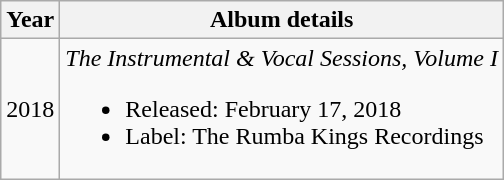<table class="wikitable">
<tr>
<th>Year</th>
<th>Album details</th>
</tr>
<tr>
<td>2018</td>
<td><em>The Instrumental & Vocal Sessions, Volume I</em><br><ul><li>Released: February 17, 2018</li><li>Label: The Rumba Kings Recordings</li></ul></td>
</tr>
</table>
